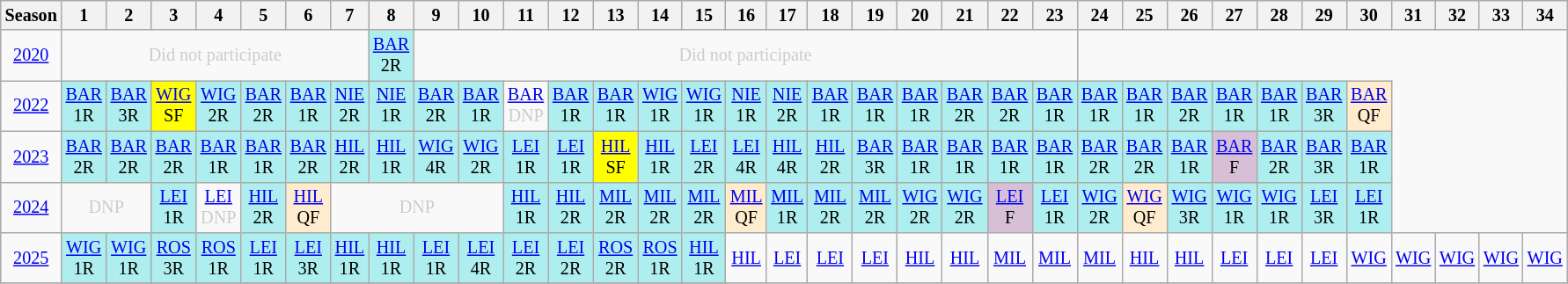<table class="wikitable" style="width:28%; margin:0; font-size:84%">
<tr>
<th>Season</th>
<th>1</th>
<th>2</th>
<th>3</th>
<th>4</th>
<th>5</th>
<th>6</th>
<th>7</th>
<th>8</th>
<th>9</th>
<th>10</th>
<th>11</th>
<th>12</th>
<th>13</th>
<th>14</th>
<th>15</th>
<th>16</th>
<th>17</th>
<th>18</th>
<th>19</th>
<th>20</th>
<th>21</th>
<th>22</th>
<th>23</th>
<th>24</th>
<th>25</th>
<th>26</th>
<th>27</th>
<th>28</th>
<th>29</th>
<th>30</th>
<th>31</th>
<th>32</th>
<th>33</th>
<th>34</th>
</tr>
<tr>
<td style="text-align:center;"background:#efefef;"><a href='#'>2020</a></td>
<td colspan="7" style="text-align:center; color:#ccc;">Did not participate</td>
<td style="text-align:center; background:#afeeee;"><a href='#'>BAR</a><br>2R</td>
<td colspan="15" style="text-align:center; color:#ccc;">Did not participate</td>
</tr>
<tr>
<td style="text-align:center;"background:#efefef;"><a href='#'>2022</a></td>
<td style="text-align:center; background:#afeeee;"><a href='#'>BAR</a><br>1R</td>
<td style="text-align:center; background:#afeeee;"><a href='#'>BAR</a><br>3R</td>
<td style="text-align:center; background:yellow;"><a href='#'>WIG</a><br>SF</td>
<td style="text-align:center; background:#afeeee;"><a href='#'>WIG</a><br>2R</td>
<td style="text-align:center; background:#afeeee;"><a href='#'>BAR</a><br>2R</td>
<td style="text-align:center; background:#afeeee;"><a href='#'>BAR</a><br>1R</td>
<td style="text-align:center; background:#afeeee;"><a href='#'>NIE</a><br>2R</td>
<td style="text-align:center; background:#afeeee;"><a href='#'>NIE</a><br>1R</td>
<td style="text-align:center; background:#afeeee;"><a href='#'>BAR</a><br>2R</td>
<td style="text-align:center; background:#afeeee;"><a href='#'>BAR</a><br>1R</td>
<td style="text-align:center; color:#ccc;"><a href='#'>BAR</a><br>DNP</td>
<td style="text-align:center; background:#afeeee;"><a href='#'>BAR</a><br>1R</td>
<td style="text-align:center; background:#afeeee;"><a href='#'>BAR</a><br>1R</td>
<td style="text-align:center; background:#afeeee;"><a href='#'>WIG</a><br>1R</td>
<td style="text-align:center; background:#afeeee;"><a href='#'>WIG</a><br>1R</td>
<td style="text-align:center; background:#afeeee;"><a href='#'>NIE</a><br>1R</td>
<td style="text-align:center; background:#afeeee;"><a href='#'>NIE</a><br>2R</td>
<td style="text-align:center; background:#afeeee;"><a href='#'>BAR</a><br>1R</td>
<td style="text-align:center; background:#afeeee;"><a href='#'>BAR</a><br>1R</td>
<td style="text-align:center; background:#afeeee;"><a href='#'>BAR</a><br>1R</td>
<td style="text-align:center; background:#afeeee;"><a href='#'>BAR</a><br>2R</td>
<td style="text-align:center; background:#afeeee;"><a href='#'>BAR</a><br>2R</td>
<td style="text-align:center; background:#afeeee;"><a href='#'>BAR</a><br>1R</td>
<td style="text-align:center; background:#afeeee;"><a href='#'>BAR</a><br>1R</td>
<td style="text-align:center; background:#afeeee;"><a href='#'>BAR</a><br>1R</td>
<td style="text-align:center; background:#afeeee;"><a href='#'>BAR</a><br>2R</td>
<td style="text-align:center; background:#afeeee;"><a href='#'>BAR</a><br>1R</td>
<td style="text-align:center; background:#afeeee;"><a href='#'>BAR</a><br>1R</td>
<td style="text-align:center; background:#afeeee;"><a href='#'>BAR</a><br>3R</td>
<td style="text-align:center; background:#ffebcd;"><a href='#'>BAR</a><br>QF</td>
</tr>
<tr>
<td style="text-align:center;"background:#efefef;"><a href='#'>2023</a></td>
<td style="text-align:center; background:#afeeee;"><a href='#'>BAR</a><br>2R</td>
<td style="text-align:center; background:#afeeee;"><a href='#'>BAR</a><br>2R</td>
<td style="text-align:center; background:#afeeee;"><a href='#'>BAR</a><br>2R</td>
<td style="text-align:center; background:#afeeee;"><a href='#'>BAR</a><br>1R</td>
<td style="text-align:center; background:#afeeee;"><a href='#'>BAR</a><br>1R</td>
<td style="text-align:center; background:#afeeee;"><a href='#'>BAR</a><br>2R</td>
<td style="text-align:center; background:#afeeee;"><a href='#'>HIL</a><br>2R</td>
<td style="text-align:center; background:#afeeee;"><a href='#'>HIL</a><br>1R</td>
<td style="text-align:center; background:#afeeee;"><a href='#'>WIG</a><br>4R</td>
<td style="text-align:center; background:#afeeee;"><a href='#'>WIG</a><br>2R</td>
<td style="text-align:center; background:#afeeee;"><a href='#'>LEI</a><br>1R</td>
<td style="text-align:center; background:#afeeee;"><a href='#'>LEI</a><br>1R</td>
<td style="text-align:center; background:yellow;"><a href='#'>HIL</a><br>SF</td>
<td style="text-align:center; background:#afeeee;"><a href='#'>HIL</a><br>1R</td>
<td style="text-align:center; background:#afeeee;"><a href='#'>LEI</a><br>2R</td>
<td style="text-align:center; background:#afeeee;"><a href='#'>LEI</a><br>4R</td>
<td style="text-align:center; background:#afeeee;"><a href='#'>HIL</a><br>4R</td>
<td style="text-align:center; background:#afeeee;"><a href='#'>HIL</a><br>2R</td>
<td style="text-align:center; background:#afeeee;"><a href='#'>BAR</a><br>3R</td>
<td style="text-align:center; background:#afeeee;"><a href='#'>BAR</a><br>1R</td>
<td style="text-align:center; background:#afeeee;"><a href='#'>BAR</a><br>1R</td>
<td style="text-align:center; background:#afeeee;"><a href='#'>BAR</a><br>1R</td>
<td style="text-align:center; background:#afeeee;"><a href='#'>BAR</a><br>1R</td>
<td style="text-align:center; background:#afeeee;"><a href='#'>BAR</a><br>2R</td>
<td style="text-align:center; background:#afeeee;"><a href='#'>BAR</a><br>2R</td>
<td style="text-align:center; background:#afeeee;"><a href='#'>BAR</a><br>1R</td>
<td style="text-align:center; background:thistle;"><a href='#'>BAR</a><br>F</td>
<td style="text-align:center; background:#afeeee;"><a href='#'>BAR</a><br>2R</td>
<td style="text-align:center; background:#afeeee;"><a href='#'>BAR</a><br>3R</td>
<td style="text-align:center; background:#afeeee;"><a href='#'>BAR</a><br>1R</td>
</tr>
<tr>
<td style="text-align:center;"background:#efefef;"><a href='#'>2024</a></td>
<td colspan="2" style="text-align:center; color:#ccc;">DNP</td>
<td style="text-align:center; background:#afeeee;"><a href='#'>LEI</a><br>1R</td>
<td style="text-align:center; color:#ccc;"><a href='#'>LEI</a><br>DNP</td>
<td style="text-align:center; background:#afeeee;"><a href='#'>HIL</a><br>2R</td>
<td style="text-align:center; background:#ffebcd;"><a href='#'>HIL</a><br>QF</td>
<td colspan="4" style="text-align:center; color:#ccc;">DNP</td>
<td style="text-align:center; background:#afeeee;"><a href='#'>HIL</a><br>1R</td>
<td style="text-align:center; background:#afeeee;"><a href='#'>HIL</a><br>2R</td>
<td style="text-align:center; background:#afeeee;"><a href='#'>MIL</a><br>2R</td>
<td style="text-align:center; background:#afeeee;"><a href='#'>MIL</a><br>2R</td>
<td style="text-align:center; background:#afeeee;"><a href='#'>MIL</a><br>2R</td>
<td style="text-align:center; background:#ffebcd;"><a href='#'>MIL</a><br>QF</td>
<td style="text-align:center; background:#afeeee;"><a href='#'>MIL</a><br>1R</td>
<td style="text-align:center; background:#afeeee;"><a href='#'>MIL</a><br>2R</td>
<td style="text-align:center; background:#afeeee;"><a href='#'>MIL</a><br>2R</td>
<td style="text-align:center; background:#afeeee;"><a href='#'>WIG</a><br>2R</td>
<td style="text-align:center; background:#afeeee;"><a href='#'>WIG</a><br>2R</td>
<td style="text-align:center; background:thistle;"><a href='#'>LEI</a><br>F</td>
<td style="text-align:center; background:#afeeee;"><a href='#'>LEI</a><br>1R</td>
<td style="text-align:center; background:#afeeee;"><a href='#'>WIG</a><br>2R</td>
<td style="text-align:center; background:#ffebcd;"><a href='#'>WIG</a><br>QF</td>
<td style="text-align:center; background:#afeeee;"><a href='#'>WIG</a><br>3R</td>
<td style="text-align:center; background:#afeeee;"><a href='#'>WIG</a><br>1R</td>
<td style="text-align:center; background:#afeeee;"><a href='#'>WIG</a><br>1R</td>
<td style="text-align:center; background:#afeeee;"><a href='#'>LEI</a><br>3R</td>
<td style="text-align:center; background:#afeeee;"><a href='#'>LEI</a><br>1R</td>
</tr>
<tr>
<td style="text-align:center;"background:#efefef;"><a href='#'>2025</a></td>
<td style="text-align:center; background:#afeeee;"><a href='#'>WIG</a><br>1R</td>
<td style="text-align:center; background:#afeeee;"><a href='#'>WIG</a><br>1R</td>
<td style="text-align:center; background:#afeeee;"><a href='#'>ROS</a><br>3R</td>
<td style="text-align:center; background:#afeeee;"><a href='#'>ROS</a><br>1R</td>
<td style="text-align:center; background:#afeeee;"><a href='#'>LEI</a><br>1R</td>
<td style="text-align:center; background:#afeeee;"><a href='#'>LEI</a><br>3R</td>
<td style="text-align:center; background:#afeeee;"><a href='#'>HIL</a><br>1R</td>
<td style="text-align:center; background:#afeeee;"><a href='#'>HIL</a><br>1R</td>
<td style="text-align:center; background:#afeeee;"><a href='#'>LEI</a><br>1R</td>
<td style="text-align:center; background:#afeeee;"><a href='#'>LEI</a><br>4R</td>
<td style="text-align:center; background:#afeeee;"><a href='#'>LEI</a><br>2R</td>
<td style="text-align:center; background:#afeeee;"><a href='#'>LEI</a><br>2R</td>
<td style="text-align:center; background:#afeeee;"><a href='#'>ROS</a><br>2R</td>
<td style="text-align:center; background:#afeeee;"><a href='#'>ROS</a><br>1R</td>
<td style="text-align:center; background:#afeeee;"><a href='#'>HIL</a><br>1R</td>
<td style="text-align:center; background:#;"><a href='#'>HIL</a><br></td>
<td style="text-align:center; background:#;"><a href='#'>LEI</a><br></td>
<td style="text-align:center; background:#;"><a href='#'>LEI</a><br></td>
<td style="text-align:center; background:#;"><a href='#'>LEI</a><br></td>
<td style="text-align:center; background:#;"><a href='#'>HIL</a><br></td>
<td style="text-align:center; background:#;"><a href='#'>HIL</a><br></td>
<td style="text-align:center; background:#;"><a href='#'>MIL</a><br></td>
<td style="text-align:center; background:#;"><a href='#'>MIL</a><br></td>
<td style="text-align:center; background:#;"><a href='#'>MIL</a><br></td>
<td style="text-align:center; background:#;"><a href='#'>HIL</a><br></td>
<td style="text-align:center; background:#;"><a href='#'>HIL</a><br></td>
<td style="text-align:center; background:#;"><a href='#'>LEI</a><br></td>
<td style="text-align:center; background:#;"><a href='#'>LEI</a><br></td>
<td style="text-align:center; background:#;"><a href='#'>LEI</a><br></td>
<td style="text-align:center; background:#;"><a href='#'>WIG</a><br></td>
<td style="text-align:center; background:#;"><a href='#'>WIG</a><br></td>
<td style="text-align:center; background:#;"><a href='#'>WIG</a><br></td>
<td style="text-align:center; background:#;"><a href='#'>WIG</a><br></td>
<td style="text-align:center; background:#;"><a href='#'>WIG</a><br></td>
</tr>
<tr>
</tr>
</table>
